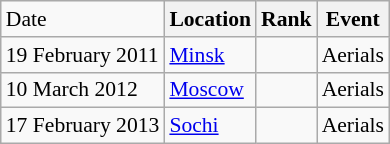<table class="wikitable sortable" style="font-size:90%" style="text-align:center">
<tr>
<td>Date</td>
<th>Location</th>
<th>Rank</th>
<th>Event</th>
</tr>
<tr>
<td>19 February 2011</td>
<td><a href='#'>Minsk</a></td>
<td></td>
<td>Aerials</td>
</tr>
<tr>
<td>10 March 2012</td>
<td><a href='#'>Moscow</a></td>
<td></td>
<td>Aerials</td>
</tr>
<tr>
<td>17 February 2013</td>
<td><a href='#'>Sochi</a></td>
<td></td>
<td>Aerials</td>
</tr>
</table>
